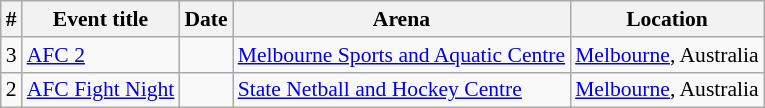<table class="sortable wikitable succession-box" style="font-size:90%;">
<tr>
<th scope="col">#</th>
<th scope="col">Event title</th>
<th scope="col">Date</th>
<th scope="col">Arena</th>
<th scope="col">Location</th>
</tr>
<tr>
<td align="center">3</td>
<td><a href='#'>AFC 2</a></td>
<td></td>
<td><a href='#'>Melbourne Sports and Aquatic Centre</a></td>
<td><a href='#'>Melbourne</a>, Australia</td>
</tr>
<tr>
<td align="center">2</td>
<td><a href='#'>AFC Fight Night</a></td>
<td></td>
<td><a href='#'>State Netball and Hockey Centre</a></td>
<td><a href='#'>Melbourne</a>, Australia</td>
</tr>
</table>
